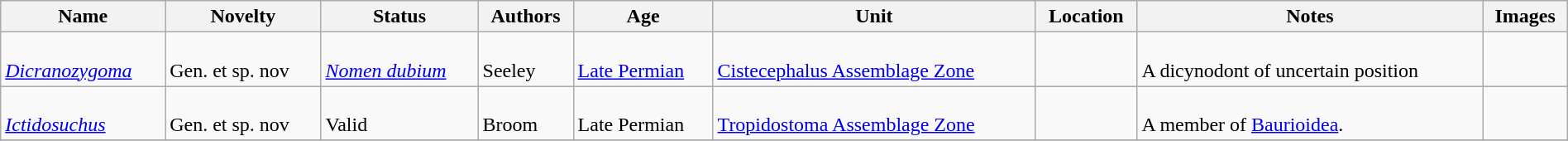<table class="wikitable sortable" align="center" width="100%">
<tr>
<th>Name</th>
<th>Novelty</th>
<th>Status</th>
<th>Authors</th>
<th>Age</th>
<th>Unit</th>
<th>Location</th>
<th>Notes</th>
<th>Images</th>
</tr>
<tr>
<td><br><em><a href='#'>Dicranozygoma</a></em></td>
<td><br>Gen. et sp. nov</td>
<td><br><em><a href='#'>Nomen dubium</a></em></td>
<td><br>Seeley</td>
<td><br><a href='#'>Late Permian</a></td>
<td><br><a href='#'>Cistecephalus Assemblage Zone</a></td>
<td><br></td>
<td><br>A dicynodont of uncertain position</td>
<td></td>
</tr>
<tr>
<td><br><em><a href='#'>Ictidosuchus</a></em></td>
<td><br>Gen. et sp. nov</td>
<td><br>Valid</td>
<td><br>Broom</td>
<td><br>Late Permian</td>
<td><br><a href='#'>Tropidostoma Assemblage Zone</a></td>
<td><br></td>
<td><br>A member of <a href='#'>Baurioidea</a>.</td>
<td></td>
</tr>
<tr>
</tr>
</table>
